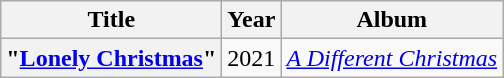<table class="wikitable plainrowheaders" style="text-align:center;">
<tr>
<th scope="col" rowspan="1">Title</th>
<th scope="col" rowspan="1">Year</th>
<th scope="col" rowspan="1">Album</th>
</tr>
<tr>
<th scope="row">"<a href='#'>Lonely Christmas</a>"<br></th>
<td>2021</td>
<td><em><a href='#'>A Different Christmas</a> </em></td>
</tr>
</table>
